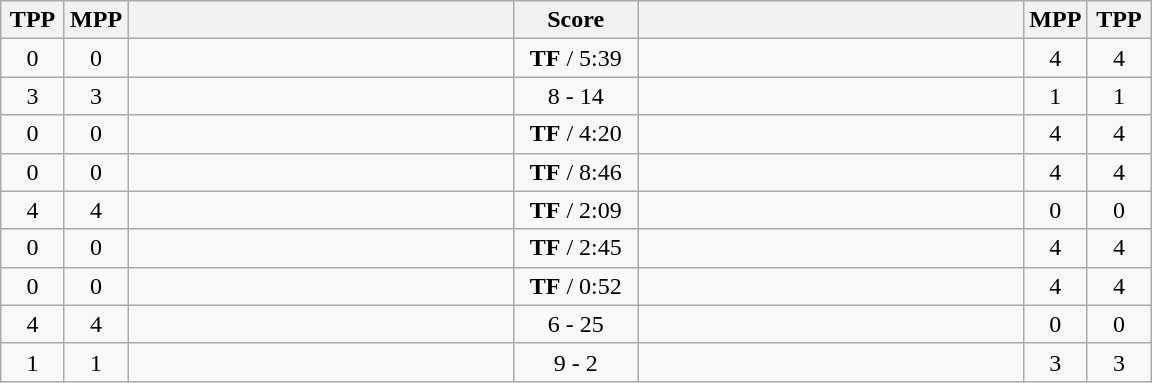<table class="wikitable" style="text-align: center;" |>
<tr>
<th width="35">TPP</th>
<th width="35">MPP</th>
<th width="250"></th>
<th width="75">Score</th>
<th width="250"></th>
<th width="35">MPP</th>
<th width="35">TPP</th>
</tr>
<tr>
<td>0</td>
<td>0</td>
<td style="text-align:left;"><strong></strong></td>
<td><strong>TF</strong> / 5:39</td>
<td style="text-align:left;"></td>
<td>4</td>
<td>4</td>
</tr>
<tr>
<td>3</td>
<td>3</td>
<td style="text-align:left;"></td>
<td>8 - 14</td>
<td style="text-align:left;"><strong></strong></td>
<td>1</td>
<td>1</td>
</tr>
<tr>
<td>0</td>
<td>0</td>
<td style="text-align:left;"><strong></strong></td>
<td><strong>TF</strong> / 4:20</td>
<td style="text-align:left;"></td>
<td>4</td>
<td>4</td>
</tr>
<tr>
<td>0</td>
<td>0</td>
<td style="text-align:left;"><strong></strong></td>
<td><strong>TF</strong> / 8:46</td>
<td style="text-align:left;"></td>
<td>4</td>
<td>4</td>
</tr>
<tr>
<td>4</td>
<td>4</td>
<td style="text-align:left;"></td>
<td><strong>TF</strong> / 2:09</td>
<td style="text-align:left;"><strong></strong></td>
<td>0</td>
<td>0</td>
</tr>
<tr>
<td>0</td>
<td>0</td>
<td style="text-align:left;"><strong></strong></td>
<td><strong>TF</strong> / 2:45</td>
<td style="text-align:left;"></td>
<td>4</td>
<td>4</td>
</tr>
<tr>
<td>0</td>
<td>0</td>
<td style="text-align:left;"><strong></strong></td>
<td><strong>TF</strong> / 0:52</td>
<td style="text-align:left;"></td>
<td>4</td>
<td>4</td>
</tr>
<tr>
<td>4</td>
<td>4</td>
<td style="text-align:left;"></td>
<td>6 - 25</td>
<td style="text-align:left;"><strong></strong></td>
<td>0</td>
<td>0</td>
</tr>
<tr>
<td>1</td>
<td>1</td>
<td style="text-align:left;"><strong></strong></td>
<td>9 - 2</td>
<td style="text-align:left;"></td>
<td>3</td>
<td>3</td>
</tr>
</table>
